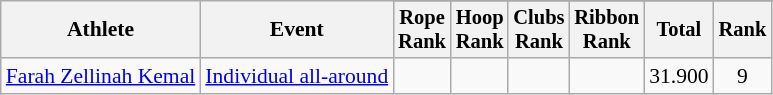<table class=wikitable style="font-size:90%">
<tr>
<th rowspan=2>Athlete</th>
<th rowspan=2>Event</th>
</tr>
<tr style="font-size:95%">
<th>Rope<br>Rank</th>
<th>Hoop<br>Rank</th>
<th>Clubs<br>Rank</th>
<th>Ribbon<br>Rank</th>
<th>Total</th>
<th>Rank</th>
</tr>
<tr align=center>
<td align=left><a href='#'>Farah Zellinah Kemal</a></td>
<td align=left><a href='#'>Individual all-around</a></td>
<td></td>
<td></td>
<td></td>
<td></td>
<td>31.900</td>
<td>9</td>
</tr>
</table>
